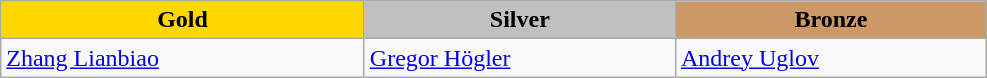<table class="wikitable" style="text-align:left">
<tr align="center">
<td width=235 bgcolor=gold><strong>Gold</strong></td>
<td width=200 bgcolor=silver><strong>Silver</strong></td>
<td width=200 bgcolor=CC9966><strong>Bronze</strong></td>
</tr>
<tr>
<td><a href='#'>Zhang Lianbiao</a><br><em></em></td>
<td><a href='#'>Gregor Högler</a><br><em></em></td>
<td><a href='#'>Andrey Uglov</a><br><em></em></td>
</tr>
</table>
